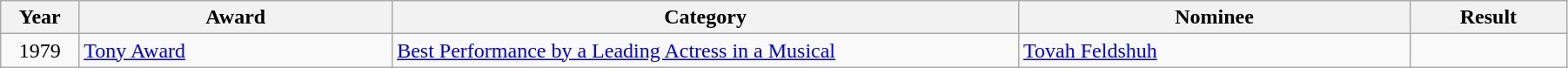<table class="wikitable" width="95%">
<tr>
<th width="5%">Year</th>
<th width="20%">Award</th>
<th width="40%">Category</th>
<th width="25%">Nominee</th>
<th width="10%">Result</th>
</tr>
<tr>
<td rowspan="8" align="center">1979</td>
<td rowspan="6"><a href='#'>Tony Award</a></td>
<td><a href='#'>Best Performance by a Leading Actress in a Musical</a></td>
<td><a href='#'>Tovah Feldshuh</a></td>
<td></td>
</tr>
</table>
